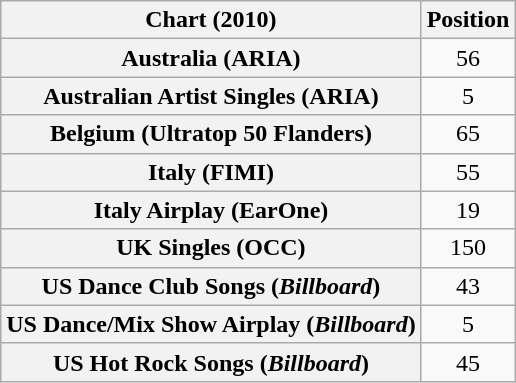<table class="wikitable sortable plainrowheaders" style="text-align:center">
<tr>
<th>Chart (2010)</th>
<th>Position</th>
</tr>
<tr>
<th scope="row">Australia (ARIA)</th>
<td>56</td>
</tr>
<tr>
<th scope="row">Australian Artist Singles (ARIA)</th>
<td>5</td>
</tr>
<tr>
<th scope="row">Belgium (Ultratop 50 Flanders)</th>
<td>65</td>
</tr>
<tr>
<th scope="row">Italy (FIMI)</th>
<td>55</td>
</tr>
<tr>
<th scope="row">Italy Airplay (EarOne)</th>
<td>19</td>
</tr>
<tr>
<th scope="row">UK Singles (OCC)</th>
<td>150</td>
</tr>
<tr>
<th scope="row">US Dance Club Songs (<em>Billboard</em>)</th>
<td>43</td>
</tr>
<tr>
<th scope="row">US Dance/Mix Show Airplay (<em>Billboard</em>)</th>
<td>5</td>
</tr>
<tr>
<th scope="row">US Hot Rock Songs (<em>Billboard</em>)</th>
<td>45</td>
</tr>
</table>
